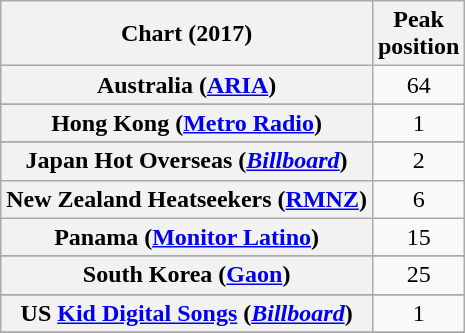<table class="wikitable sortable plainrowheaders" style="text-align:center">
<tr>
<th scope="col">Chart (2017)</th>
<th scope="col">Peak<br> position</th>
</tr>
<tr>
<th scope="row">Australia (<a href='#'>ARIA</a>)</th>
<td>64</td>
</tr>
<tr>
</tr>
<tr>
</tr>
<tr>
</tr>
<tr>
<th scope="row">Hong Kong (<a href='#'>Metro Radio</a>)</th>
<td>1</td>
</tr>
<tr>
</tr>
<tr>
</tr>
<tr>
<th scope="row">Japan Hot Overseas (<em><a href='#'>Billboard</a></em>)</th>
<td>2</td>
</tr>
<tr>
<th scope="row">New Zealand Heatseekers (<a href='#'>RMNZ</a>)</th>
<td>6</td>
</tr>
<tr>
<th scope="row">Panama (<a href='#'>Monitor Latino</a>)</th>
<td>15</td>
</tr>
<tr>
</tr>
<tr>
</tr>
<tr>
<th scope="row">South Korea (<a href='#'>Gaon</a>)</th>
<td>25</td>
</tr>
<tr>
</tr>
<tr>
</tr>
<tr>
<th scope="row">US <a href='#'>Kid Digital Songs</a> (<em><a href='#'>Billboard</a></em>)</th>
<td>1</td>
</tr>
<tr>
</tr>
</table>
